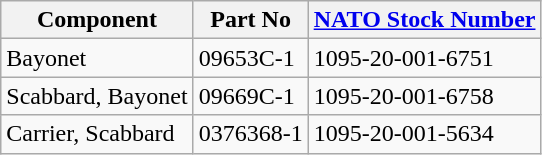<table class="wikitable">
<tr>
<th>Component</th>
<th>Part No</th>
<th><a href='#'>NATO Stock Number</a></th>
</tr>
<tr>
<td>Bayonet</td>
<td>09653C-1</td>
<td>1095-20-001-6751</td>
</tr>
<tr>
<td>Scabbard, Bayonet</td>
<td>09669C-1</td>
<td>1095-20-001-6758</td>
</tr>
<tr>
<td>Carrier, Scabbard</td>
<td>0376368-1</td>
<td>1095-20-001-5634</td>
</tr>
</table>
